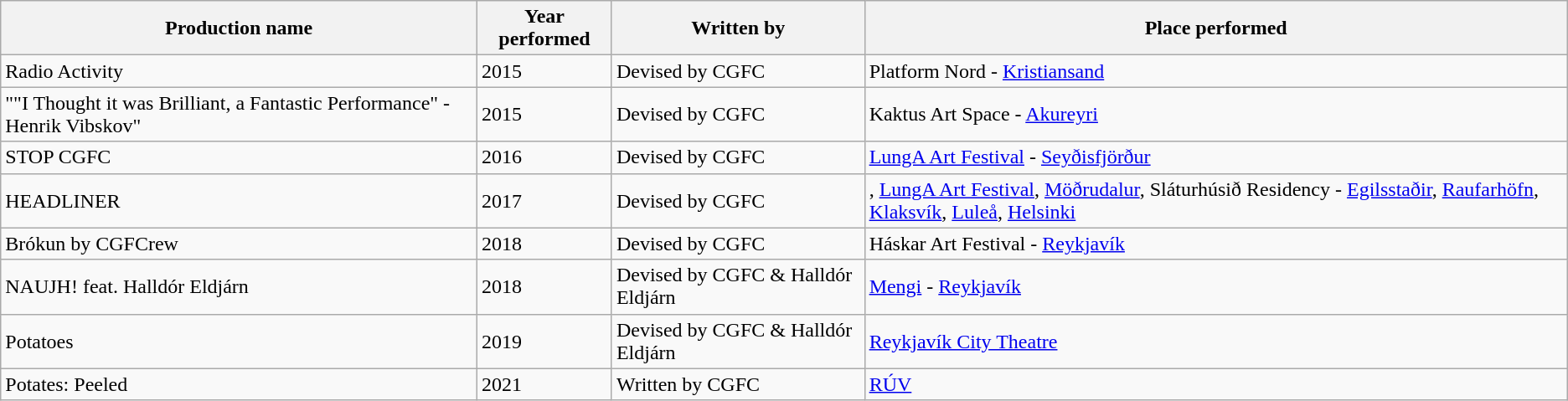<table class="wikitable">
<tr>
<th>Production name</th>
<th>Year performed</th>
<th>Written by</th>
<th>Place performed</th>
</tr>
<tr>
<td>Radio Activity</td>
<td>2015</td>
<td>Devised by CGFC</td>
<td>Platform Nord - <a href='#'>Kristiansand</a></td>
</tr>
<tr>
<td>""I Thought it was Brilliant, a Fantastic Performance" -Henrik Vibskov"</td>
<td>2015</td>
<td>Devised by CGFC</td>
<td>Kaktus Art Space - <a href='#'>Akureyri</a></td>
</tr>
<tr>
<td>STOP CGFC</td>
<td>2016</td>
<td>Devised by CGFC</td>
<td><a href='#'>LungA Art Festival</a> - <a href='#'>Seyðisfjörður</a></td>
</tr>
<tr>
<td>HEADLINER</td>
<td>2017</td>
<td>Devised by CGFC</td>
<td>, <a href='#'>LungA Art Festival</a>, <a href='#'>Möðrudalur</a>, Sláturhúsið Residency - <a href='#'>Egilsstaðir</a>, <a href='#'>Raufarhöfn</a>, <a href='#'>Klaksvík</a>, <a href='#'>Luleå</a>, <a href='#'>Helsinki</a></td>
</tr>
<tr>
<td>Brókun by CGFCrew</td>
<td>2018</td>
<td>Devised by CGFC</td>
<td>Háskar Art Festival - <a href='#'>Reykjavík</a></td>
</tr>
<tr>
<td>NAUJH! feat. Halldór Eldjárn</td>
<td>2018</td>
<td>Devised by CGFC & Halldór Eldjárn</td>
<td><a href='#'>Mengi</a> - <a href='#'>Reykjavík</a></td>
</tr>
<tr>
<td>Potatoes</td>
<td>2019</td>
<td>Devised by CGFC & Halldór Eldjárn</td>
<td><a href='#'>Reykjavík City Theatre</a></td>
</tr>
<tr>
<td>Potates: Peeled</td>
<td>2021</td>
<td>Written by CGFC</td>
<td><a href='#'>RÚV</a></td>
</tr>
</table>
